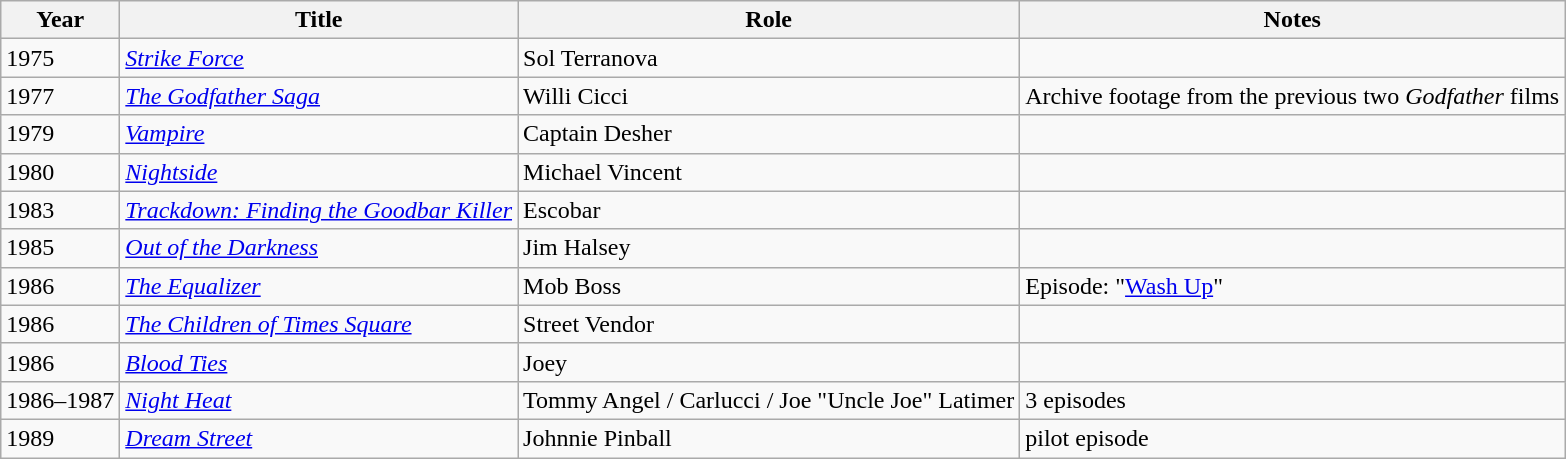<table class="wikitable sortable">
<tr>
<th>Year</th>
<th>Title</th>
<th>Role</th>
<th class="unsortable">Notes</th>
</tr>
<tr>
<td>1975</td>
<td><em><a href='#'>Strike Force</a></em></td>
<td>Sol Terranova</td>
<td></td>
</tr>
<tr>
<td>1977</td>
<td><em><a href='#'>The Godfather Saga</a></em></td>
<td>Willi Cicci</td>
<td>Archive footage from the previous two <em>Godfather</em> films</td>
</tr>
<tr>
<td>1979</td>
<td><em><a href='#'>Vampire</a></em></td>
<td>Captain Desher</td>
<td></td>
</tr>
<tr>
<td>1980</td>
<td><em><a href='#'>Nightside</a></em></td>
<td>Michael Vincent</td>
<td></td>
</tr>
<tr>
<td>1983</td>
<td><em><a href='#'>Trackdown: Finding the Goodbar Killer</a></em></td>
<td>Escobar</td>
<td></td>
</tr>
<tr>
<td>1985</td>
<td><em><a href='#'>Out of the Darkness</a></em></td>
<td>Jim Halsey</td>
<td></td>
</tr>
<tr>
<td>1986</td>
<td><em><a href='#'>The Equalizer</a></em></td>
<td>Mob Boss</td>
<td>Episode: "<a href='#'>Wash Up</a>"</td>
</tr>
<tr>
<td>1986</td>
<td><em><a href='#'>The Children of Times Square</a></em></td>
<td>Street Vendor</td>
<td></td>
</tr>
<tr>
<td>1986</td>
<td><em><a href='#'>Blood Ties</a></em></td>
<td>Joey</td>
<td></td>
</tr>
<tr>
<td>1986–1987</td>
<td><em><a href='#'>Night Heat</a></em></td>
<td>Tommy Angel / Carlucci / Joe "Uncle Joe" Latimer</td>
<td>3 episodes</td>
</tr>
<tr>
<td>1989</td>
<td><em><a href='#'>Dream Street</a></em></td>
<td>Johnnie Pinball</td>
<td>pilot episode</td>
</tr>
</table>
